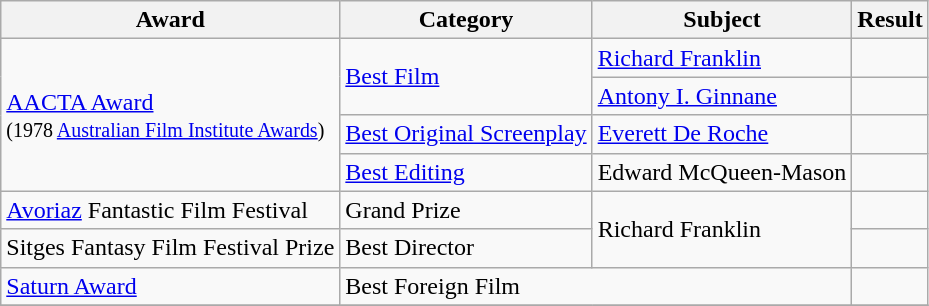<table class="wikitable">
<tr>
<th>Award</th>
<th>Category</th>
<th>Subject</th>
<th>Result</th>
</tr>
<tr>
<td rowspan=4><a href='#'>AACTA Award</a><br><small>(1978 <a href='#'>Australian Film Institute Awards</a>)</small></td>
<td rowspan=2><a href='#'>Best Film</a></td>
<td><a href='#'>Richard Franklin</a></td>
<td></td>
</tr>
<tr>
<td><a href='#'>Antony I. Ginnane</a></td>
<td></td>
</tr>
<tr>
<td><a href='#'>Best Original Screenplay</a></td>
<td><a href='#'>Everett De Roche</a></td>
<td></td>
</tr>
<tr>
<td><a href='#'>Best Editing</a></td>
<td>Edward McQueen-Mason</td>
<td></td>
</tr>
<tr>
<td><a href='#'>Avoriaz</a> Fantastic Film Festival</td>
<td>Grand Prize</td>
<td rowspan=2>Richard Franklin</td>
<td></td>
</tr>
<tr>
<td>Sitges Fantasy Film Festival Prize</td>
<td>Best Director</td>
<td></td>
</tr>
<tr>
<td><a href='#'>Saturn Award</a></td>
<td colspan=2>Best Foreign Film</td>
<td></td>
</tr>
<tr>
</tr>
</table>
